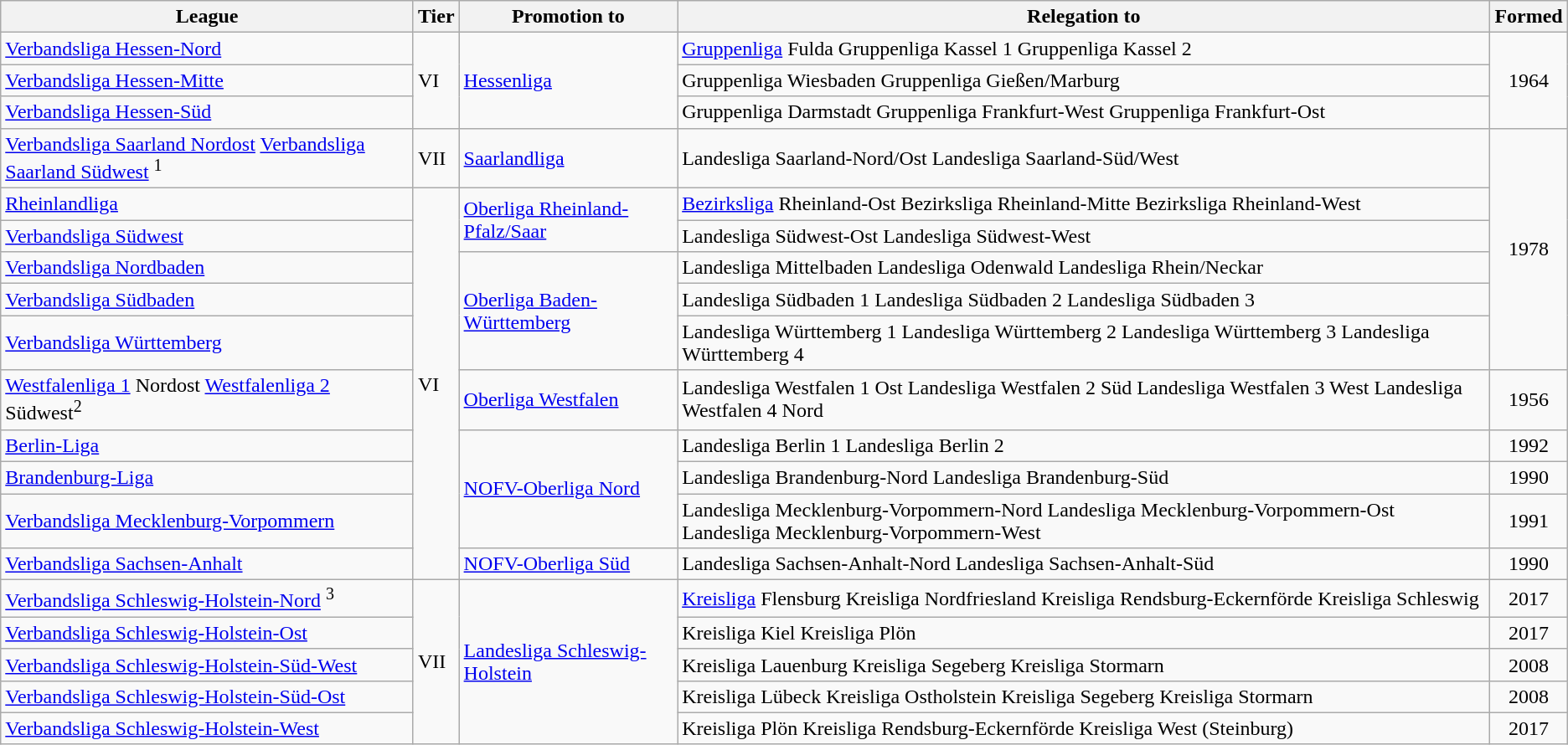<table class="wikitable sortable">
<tr>
<th>League</th>
<th>Tier</th>
<th>Promotion to</th>
<th>Relegation to</th>
<th>Formed</th>
</tr>
<tr>
<td><a href='#'>Verbandsliga Hessen-Nord</a></td>
<td rowspan=3>VI</td>
<td rowspan=3><a href='#'>Hessenliga</a></td>
<td><a href='#'>Gruppenliga</a> Fulda  Gruppenliga Kassel 1  Gruppenliga Kassel 2</td>
<td align="center" rowspan=3>1964</td>
</tr>
<tr>
<td><a href='#'>Verbandsliga Hessen-Mitte</a></td>
<td>Gruppenliga Wiesbaden  Gruppenliga Gießen/Marburg</td>
</tr>
<tr>
<td><a href='#'>Verbandsliga Hessen-Süd</a></td>
<td>Gruppenliga Darmstadt  Gruppenliga Frankfurt-West  Gruppenliga Frankfurt-Ost</td>
</tr>
<tr>
<td><a href='#'>Verbandsliga Saarland Nordost</a>  <a href='#'>Verbandsliga Saarland Südwest</a> <sup>1</sup></td>
<td>VII</td>
<td><a href='#'>Saarlandliga</a></td>
<td>Landesliga Saarland-Nord/Ost  Landesliga Saarland-Süd/West</td>
<td align="center" rowspan=6>1978</td>
</tr>
<tr>
<td><a href='#'>Rheinlandliga</a></td>
<td rowspan=10>VI</td>
<td rowspan=2><a href='#'>Oberliga Rheinland-Pfalz/Saar</a></td>
<td><a href='#'>Bezirksliga</a> Rheinland-Ost  Bezirksliga Rheinland-Mitte  Bezirksliga Rheinland-West</td>
</tr>
<tr>
<td><a href='#'>Verbandsliga Südwest</a></td>
<td>Landesliga Südwest-Ost  Landesliga Südwest-West</td>
</tr>
<tr>
<td><a href='#'>Verbandsliga Nordbaden</a></td>
<td rowspan=3><a href='#'>Oberliga Baden-Württemberg</a></td>
<td>Landesliga Mittelbaden  Landesliga Odenwald  Landesliga Rhein/Neckar</td>
</tr>
<tr>
<td><a href='#'>Verbandsliga Südbaden</a></td>
<td>Landesliga Südbaden 1  Landesliga Südbaden 2  Landesliga Südbaden 3</td>
</tr>
<tr>
<td><a href='#'>Verbandsliga Württemberg</a></td>
<td>Landesliga Württemberg 1  Landesliga Württemberg 2  Landesliga Württemberg 3  Landesliga Württemberg 4</td>
</tr>
<tr>
<td><a href='#'>Westfalenliga 1</a> Nordost  <a href='#'>Westfalenliga 2</a> Südwest<sup>2</sup></td>
<td><a href='#'>Oberliga Westfalen</a></td>
<td>Landesliga Westfalen 1 Ost  Landesliga Westfalen 2 Süd  Landesliga Westfalen 3 West  Landesliga Westfalen 4 Nord</td>
<td align="center">1956</td>
</tr>
<tr>
<td><a href='#'>Berlin-Liga</a></td>
<td rowspan=3><a href='#'>NOFV-Oberliga Nord</a></td>
<td>Landesliga Berlin 1  Landesliga Berlin 2</td>
<td align="center">1992</td>
</tr>
<tr>
<td><a href='#'>Brandenburg-Liga</a></td>
<td>Landesliga Brandenburg-Nord  Landesliga Brandenburg-Süd</td>
<td align="center">1990</td>
</tr>
<tr>
<td><a href='#'>Verbandsliga Mecklenburg-Vorpommern</a></td>
<td>Landesliga Mecklenburg-Vorpommern-Nord  Landesliga Mecklenburg-Vorpommern-Ost  Landesliga Mecklenburg-Vorpommern-West</td>
<td align="center">1991</td>
</tr>
<tr>
<td><a href='#'>Verbandsliga Sachsen-Anhalt</a></td>
<td><a href='#'>NOFV-Oberliga Süd</a></td>
<td>Landesliga Sachsen-Anhalt-Nord  Landesliga Sachsen-Anhalt-Süd</td>
<td align="center">1990</td>
</tr>
<tr>
<td><a href='#'>Verbandsliga Schleswig-Holstein-Nord</a> <sup>3</sup></td>
<td rowspan=6>VII</td>
<td rowspan=6><a href='#'>Landesliga Schleswig-Holstein</a></td>
<td><a href='#'>Kreisliga</a> Flensburg  Kreisliga Nordfriesland  Kreisliga Rendsburg-Eckernförde  Kreisliga Schleswig</td>
<td align="center">2017</td>
</tr>
<tr>
<td><a href='#'>Verbandsliga Schleswig-Holstein-Ost</a></td>
<td>Kreisliga Kiel  Kreisliga Plön</td>
<td align="center">2017</td>
</tr>
<tr>
<td><a href='#'>Verbandsliga Schleswig-Holstein-Süd-West</a></td>
<td>Kreisliga Lauenburg  Kreisliga Segeberg  Kreisliga Stormarn</td>
<td align="center">2008</td>
</tr>
<tr>
<td><a href='#'>Verbandsliga Schleswig-Holstein-Süd-Ost</a></td>
<td>Kreisliga Lübeck  Kreisliga Ostholstein  Kreisliga Segeberg  Kreisliga Stormarn</td>
<td align="center">2008</td>
</tr>
<tr>
<td><a href='#'>Verbandsliga Schleswig-Holstein-West</a></td>
<td>Kreisliga Plön  Kreisliga Rendsburg-Eckernförde  Kreisliga West (Steinburg)</td>
<td align="center">2017</td>
</tr>
</table>
